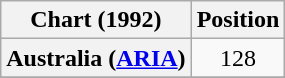<table class="wikitable sortable plainrowheaders" style="text-align:center">
<tr>
<th>Chart (1992)</th>
<th>Position</th>
</tr>
<tr>
<th scope="row">Australia (<a href='#'>ARIA</a>)</th>
<td>128</td>
</tr>
<tr>
</tr>
<tr>
</tr>
</table>
